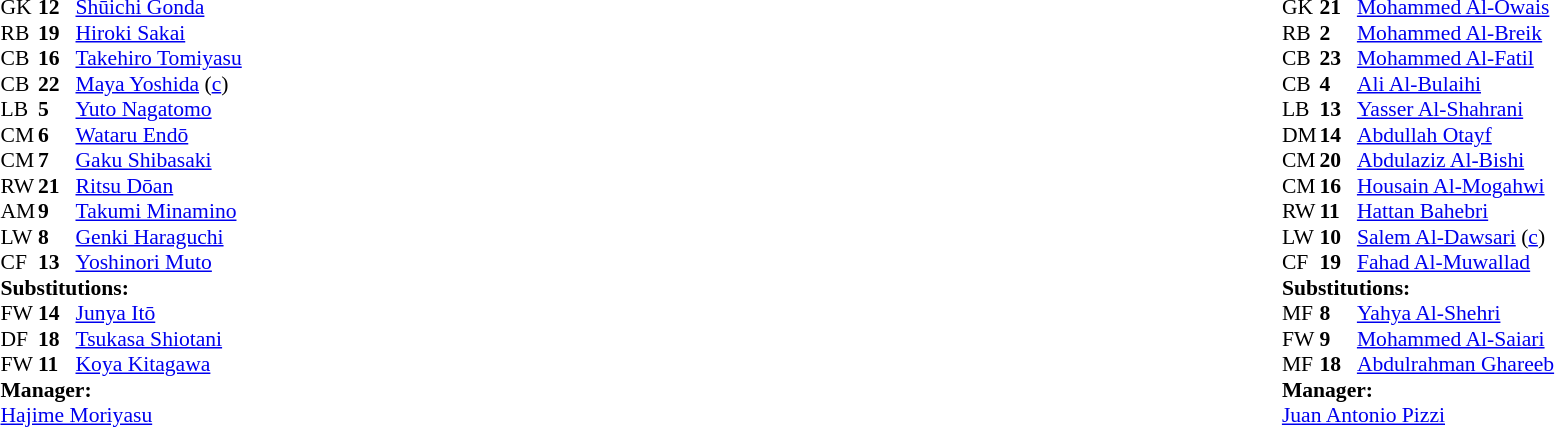<table width="100%">
<tr>
<td valign="top" width="40%"><br><table style="font-size:90%" cellspacing="0" cellpadding="0">
<tr>
<th width=25></th>
<th width=25></th>
</tr>
<tr>
<td>GK</td>
<td><strong>12</strong></td>
<td><a href='#'>Shūichi Gonda</a></td>
</tr>
<tr>
<td>RB</td>
<td><strong>19</strong></td>
<td><a href='#'>Hiroki Sakai</a></td>
</tr>
<tr>
<td>CB</td>
<td><strong>16</strong></td>
<td><a href='#'>Takehiro Tomiyasu</a></td>
</tr>
<tr>
<td>CB</td>
<td><strong>22</strong></td>
<td><a href='#'>Maya Yoshida</a> (<a href='#'>c</a>)</td>
</tr>
<tr>
<td>LB</td>
<td><strong>5</strong></td>
<td><a href='#'>Yuto Nagatomo</a></td>
</tr>
<tr>
<td>CM</td>
<td><strong>6</strong></td>
<td><a href='#'>Wataru Endō</a></td>
</tr>
<tr>
<td>CM</td>
<td><strong>7</strong></td>
<td><a href='#'>Gaku Shibasaki</a></td>
</tr>
<tr>
<td>RW</td>
<td><strong>21</strong></td>
<td><a href='#'>Ritsu Dōan</a></td>
<td></td>
<td></td>
</tr>
<tr>
<td>AM</td>
<td><strong>9</strong></td>
<td><a href='#'>Takumi Minamino</a></td>
<td></td>
<td></td>
</tr>
<tr>
<td>LW</td>
<td><strong>8</strong></td>
<td><a href='#'>Genki Haraguchi</a></td>
</tr>
<tr>
<td>CF</td>
<td><strong>13</strong></td>
<td><a href='#'>Yoshinori Muto</a></td>
<td></td>
<td></td>
</tr>
<tr>
<td colspan=3><strong>Substitutions:</strong></td>
</tr>
<tr>
<td>FW</td>
<td><strong>14</strong></td>
<td><a href='#'>Junya Itō</a></td>
<td></td>
<td></td>
</tr>
<tr>
<td>DF</td>
<td><strong>18</strong></td>
<td><a href='#'>Tsukasa Shiotani</a></td>
<td></td>
<td></td>
</tr>
<tr>
<td>FW</td>
<td><strong>11</strong></td>
<td><a href='#'>Koya Kitagawa</a></td>
<td></td>
<td></td>
</tr>
<tr>
<td colspan=3><strong>Manager:</strong></td>
</tr>
<tr>
<td colspan=3><a href='#'>Hajime Moriyasu</a></td>
</tr>
</table>
</td>
<td valign="top"></td>
<td valign="top" width="50%"><br><table style="font-size:90%; margin:auto" cellspacing="0" cellpadding="0">
<tr>
<th width=25></th>
<th width=25></th>
</tr>
<tr>
<td>GK</td>
<td><strong>21</strong></td>
<td><a href='#'>Mohammed Al-Owais</a></td>
</tr>
<tr>
<td>RB</td>
<td><strong>2</strong></td>
<td><a href='#'>Mohammed Al-Breik</a></td>
</tr>
<tr>
<td>CB</td>
<td><strong>23</strong></td>
<td><a href='#'>Mohammed Al-Fatil</a></td>
</tr>
<tr>
<td>CB</td>
<td><strong>4</strong></td>
<td><a href='#'>Ali Al-Bulaihi</a></td>
</tr>
<tr>
<td>LB</td>
<td><strong>13</strong></td>
<td><a href='#'>Yasser Al-Shahrani</a></td>
<td></td>
</tr>
<tr>
<td>DM</td>
<td><strong>14</strong></td>
<td><a href='#'>Abdullah Otayf</a></td>
<td></td>
<td></td>
</tr>
<tr>
<td>CM</td>
<td><strong>20</strong></td>
<td><a href='#'>Abdulaziz Al-Bishi</a></td>
<td></td>
<td></td>
</tr>
<tr>
<td>CM</td>
<td><strong>16</strong></td>
<td><a href='#'>Housain Al-Mogahwi</a></td>
</tr>
<tr>
<td>RW</td>
<td><strong>11</strong></td>
<td><a href='#'>Hattan Bahebri</a></td>
<td></td>
<td></td>
</tr>
<tr>
<td>LW</td>
<td><strong>10</strong></td>
<td><a href='#'>Salem Al-Dawsari</a> (<a href='#'>c</a>)</td>
</tr>
<tr>
<td>CF</td>
<td><strong>19</strong></td>
<td><a href='#'>Fahad Al-Muwallad</a></td>
<td></td>
</tr>
<tr>
<td colspan=3><strong>Substitutions:</strong></td>
</tr>
<tr>
<td>MF</td>
<td><strong>8</strong></td>
<td><a href='#'>Yahya Al-Shehri</a></td>
<td></td>
<td></td>
</tr>
<tr>
<td>FW</td>
<td><strong>9</strong></td>
<td><a href='#'>Mohammed Al-Saiari</a></td>
<td></td>
<td></td>
</tr>
<tr>
<td>MF</td>
<td><strong>18</strong></td>
<td><a href='#'>Abdulrahman Ghareeb</a></td>
<td></td>
<td></td>
</tr>
<tr>
<td colspan=3><strong>Manager:</strong></td>
</tr>
<tr>
<td colspan=3> <a href='#'>Juan Antonio Pizzi</a></td>
</tr>
</table>
</td>
</tr>
</table>
